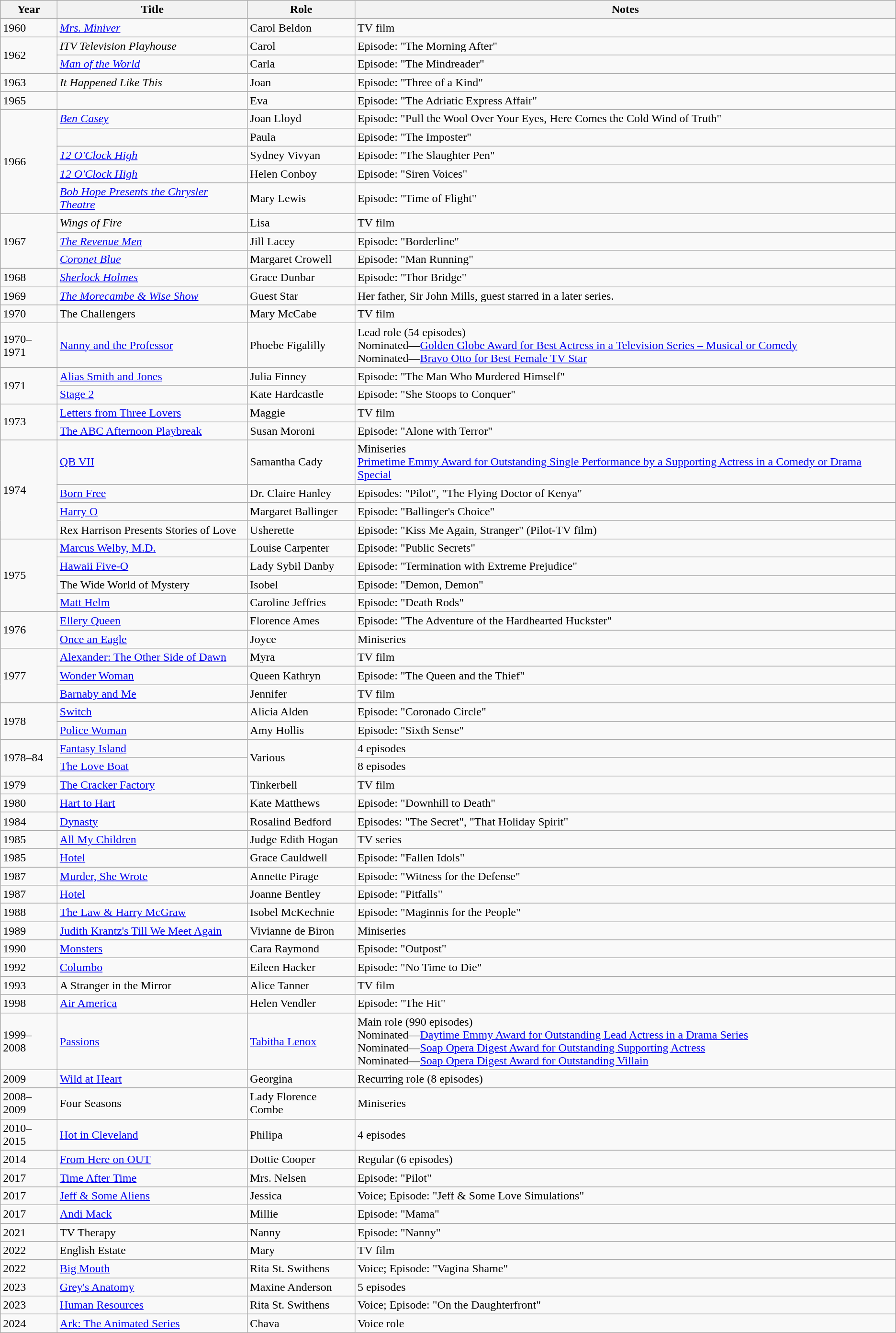<table class="wikitable sortable">
<tr>
<th>Year</th>
<th>Title</th>
<th>Role</th>
<th class="unsortable">Notes</th>
</tr>
<tr>
<td>1960</td>
<td><em><a href='#'>Mrs. Miniver</a></em></td>
<td>Carol Beldon</td>
<td>TV film</td>
</tr>
<tr>
<td rowspan="2">1962</td>
<td><em>ITV Television Playhouse</em></td>
<td>Carol</td>
<td>Episode: "The Morning After"</td>
</tr>
<tr>
<td><em><a href='#'>Man of the World</a></em></td>
<td>Carla</td>
<td>Episode: "The Mindreader"</td>
</tr>
<tr>
<td>1963</td>
<td><em>It Happened Like This</em></td>
<td>Joan</td>
<td>Episode: "Three of a Kind"</td>
</tr>
<tr>
<td>1965</td>
<td><em></em></td>
<td>Eva</td>
<td>Episode: "The Adriatic Express Affair"</td>
</tr>
<tr>
<td rowspan="5">1966</td>
<td><em><a href='#'>Ben Casey</a></em></td>
<td>Joan Lloyd</td>
<td>Episode: "Pull the Wool Over Your Eyes, Here Comes the Cold Wind of Truth"</td>
</tr>
<tr>
<td><em></em></td>
<td>Paula</td>
<td>Episode: "The Imposter"</td>
</tr>
<tr>
<td><em><a href='#'>12 O'Clock High</a></em></td>
<td>Sydney Vivyan</td>
<td>Episode: "The Slaughter Pen"</td>
</tr>
<tr>
<td><em><a href='#'>12 O'Clock High</a></em></td>
<td>Helen Conboy</td>
<td>Episode: "Siren Voices"</td>
</tr>
<tr>
<td><em><a href='#'>Bob Hope Presents the Chrysler Theatre</a></em></td>
<td>Mary Lewis</td>
<td>Episode: "Time of Flight"</td>
</tr>
<tr>
<td rowspan="3">1967</td>
<td><em>Wings of Fire</em></td>
<td>Lisa</td>
<td>TV film</td>
</tr>
<tr>
<td><em><a href='#'>The Revenue Men</a></em></td>
<td>Jill Lacey</td>
<td>Episode: "Borderline"</td>
</tr>
<tr>
<td><em><a href='#'>Coronet Blue</a></em></td>
<td>Margaret Crowell</td>
<td>Episode: "Man Running"</td>
</tr>
<tr>
<td>1968</td>
<td><em><a href='#'>Sherlock Holmes</a></em></td>
<td>Grace Dunbar</td>
<td>Episode: "Thor Bridge"</td>
</tr>
<tr>
<td>1969</td>
<td><em><a href='#'>The Morecambe & Wise Show</a></td>
<td>Guest Star</td>
<td>Her father, Sir John Mills, guest starred in a later series.</td>
</tr>
<tr>
<td>1970</td>
<td></em>The Challengers<em></td>
<td>Mary McCabe</td>
<td>TV film</td>
</tr>
<tr>
<td>1970–1971</td>
<td></em><a href='#'>Nanny and the Professor</a><em></td>
<td>Phoebe Figalilly</td>
<td>Lead role (54 episodes) <br> Nominated—<a href='#'>Golden Globe Award for Best Actress in a Television Series – Musical or Comedy</a> <br> Nominated—<a href='#'>Bravo Otto for Best Female TV Star</a></td>
</tr>
<tr>
<td rowspan="2">1971</td>
<td></em><a href='#'>Alias Smith and Jones</a><em></td>
<td>Julia Finney</td>
<td>Episode: "The Man Who Murdered Himself"</td>
</tr>
<tr>
<td></em><a href='#'>Stage 2</a><em></td>
<td>Kate Hardcastle</td>
<td>Episode: "She Stoops to Conquer"</td>
</tr>
<tr>
<td rowspan="2">1973</td>
<td></em><a href='#'>Letters from Three Lovers</a><em></td>
<td>Maggie</td>
<td>TV film</td>
</tr>
<tr>
<td></em><a href='#'>The ABC Afternoon Playbreak</a><em></td>
<td>Susan Moroni</td>
<td>Episode: "Alone with Terror"</td>
</tr>
<tr>
<td rowspan="4">1974</td>
<td></em><a href='#'>QB VII</a><em></td>
<td>Samantha Cady</td>
<td>Miniseries <br> <a href='#'>Primetime Emmy Award for Outstanding Single Performance by a Supporting Actress in a Comedy or Drama Special</a></td>
</tr>
<tr>
<td></em><a href='#'>Born Free</a><em></td>
<td>Dr. Claire Hanley</td>
<td>Episodes: "Pilot", "The Flying Doctor of Kenya"</td>
</tr>
<tr>
<td></em><a href='#'>Harry O</a><em></td>
<td>Margaret Ballinger</td>
<td>Episode: "Ballinger's Choice"</td>
</tr>
<tr>
<td></em>Rex Harrison Presents Stories of Love<em></td>
<td>Usherette</td>
<td>Episode: "Kiss Me Again, Stranger" (Pilot-TV film)</td>
</tr>
<tr>
<td rowspan="4">1975</td>
<td></em><a href='#'>Marcus Welby, M.D.</a><em></td>
<td>Louise Carpenter</td>
<td>Episode: "Public Secrets"</td>
</tr>
<tr>
<td></em><a href='#'>Hawaii Five-O</a><em></td>
<td>Lady Sybil Danby</td>
<td>Episode: "Termination with Extreme Prejudice"</td>
</tr>
<tr>
<td></em>The Wide World of Mystery<em></td>
<td>Isobel</td>
<td>Episode: "Demon, Demon"</td>
</tr>
<tr>
<td></em><a href='#'>Matt Helm</a><em></td>
<td>Caroline Jeffries</td>
<td>Episode: "Death Rods"</td>
</tr>
<tr>
<td rowspan="2">1976</td>
<td></em><a href='#'>Ellery Queen</a><em></td>
<td>Florence Ames</td>
<td>Episode: "The Adventure of the Hardhearted Huckster"</td>
</tr>
<tr>
<td></em><a href='#'>Once an Eagle</a><em></td>
<td>Joyce</td>
<td>Miniseries</td>
</tr>
<tr>
<td rowspan="3">1977</td>
<td></em><a href='#'>Alexander: The Other Side of Dawn</a><em></td>
<td>Myra</td>
<td>TV film</td>
</tr>
<tr>
<td></em><a href='#'>Wonder Woman</a><em></td>
<td>Queen Kathryn</td>
<td>Episode: "The Queen and the Thief"</td>
</tr>
<tr>
<td></em><a href='#'>Barnaby and Me</a><em></td>
<td>Jennifer</td>
<td>TV film</td>
</tr>
<tr>
<td rowspan="2">1978</td>
<td></em><a href='#'>Switch</a><em></td>
<td>Alicia Alden</td>
<td>Episode: "Coronado Circle"</td>
</tr>
<tr>
<td></em><a href='#'>Police Woman</a><em></td>
<td>Amy Hollis</td>
<td>Episode: "Sixth Sense"</td>
</tr>
<tr>
<td rowspan="2">1978–84</td>
<td></em><a href='#'>Fantasy Island</a><em></td>
<td rowspan="2">Various</td>
<td>4 episodes</td>
</tr>
<tr>
<td></em><a href='#'>The Love Boat</a><em></td>
<td>8 episodes</td>
</tr>
<tr>
<td>1979</td>
<td></em><a href='#'>The Cracker Factory</a><em></td>
<td>Tinkerbell</td>
<td>TV film</td>
</tr>
<tr>
<td>1980</td>
<td></em><a href='#'>Hart to Hart</a><em></td>
<td>Kate Matthews</td>
<td>Episode: "Downhill to Death"</td>
</tr>
<tr>
<td>1984</td>
<td></em><a href='#'>Dynasty</a><em></td>
<td>Rosalind Bedford</td>
<td>Episodes: "The Secret", "That Holiday Spirit"</td>
</tr>
<tr>
<td>1985</td>
<td></em><a href='#'>All My Children</a><em></td>
<td>Judge Edith Hogan</td>
<td>TV series</td>
</tr>
<tr>
<td>1985</td>
<td></em><a href='#'>Hotel</a><em></td>
<td>Grace Cauldwell</td>
<td>Episode: "Fallen Idols"</td>
</tr>
<tr>
<td>1987</td>
<td></em><a href='#'>Murder, She Wrote</a><em></td>
<td>Annette Pirage</td>
<td>Episode: "Witness for the Defense"</td>
</tr>
<tr>
<td>1987</td>
<td></em><a href='#'>Hotel</a><em></td>
<td>Joanne Bentley</td>
<td>Episode: "Pitfalls"</td>
</tr>
<tr>
<td>1988</td>
<td></em><a href='#'>The Law & Harry McGraw</a><em></td>
<td>Isobel McKechnie</td>
<td>Episode: "Maginnis for the People"</td>
</tr>
<tr>
<td>1989</td>
<td></em><a href='#'>Judith Krantz's Till We Meet Again</a><em></td>
<td>Vivianne de Biron</td>
<td>Miniseries</td>
</tr>
<tr>
<td>1990</td>
<td></em><a href='#'>Monsters</a><em></td>
<td>Cara Raymond</td>
<td>Episode: "Outpost"</td>
</tr>
<tr>
<td>1992</td>
<td></em><a href='#'>Columbo</a><em></td>
<td>Eileen Hacker</td>
<td>Episode: "No Time to Die"</td>
</tr>
<tr>
<td>1993</td>
<td></em>A Stranger in the Mirror<em></td>
<td>Alice Tanner</td>
<td>TV film</td>
</tr>
<tr>
<td>1998</td>
<td></em><a href='#'>Air America</a><em></td>
<td>Helen Vendler</td>
<td>Episode: "The Hit"</td>
</tr>
<tr>
<td>1999–2008</td>
<td></em><a href='#'>Passions</a><em></td>
<td><a href='#'>Tabitha Lenox</a></td>
<td>Main role (990 episodes) <br> Nominated—<a href='#'>Daytime Emmy Award for Outstanding Lead Actress in a Drama Series</a>  <br> Nominated—<a href='#'>Soap Opera Digest Award for Outstanding Supporting Actress</a> <br> Nominated—<a href='#'>Soap Opera Digest Award for Outstanding Villain</a></td>
</tr>
<tr>
<td>2009</td>
<td></em><a href='#'>Wild at Heart</a><em></td>
<td>Georgina</td>
<td>Recurring role (8 episodes)</td>
</tr>
<tr>
<td>2008–2009</td>
<td></em>Four Seasons<em></td>
<td>Lady Florence Combe</td>
<td>Miniseries</td>
</tr>
<tr>
<td>2010–2015</td>
<td></em><a href='#'>Hot in Cleveland</a><em></td>
<td>Philipa</td>
<td>4 episodes</td>
</tr>
<tr>
<td>2014</td>
<td></em><a href='#'>From Here on OUT</a><em></td>
<td>Dottie Cooper</td>
<td>Regular (6 episodes)</td>
</tr>
<tr>
<td>2017</td>
<td></em><a href='#'>Time After Time</a><em></td>
<td>Mrs. Nelsen</td>
<td>Episode: "Pilot"</td>
</tr>
<tr>
<td>2017</td>
<td></em><a href='#'>Jeff & Some Aliens</a><em></td>
<td>Jessica</td>
<td>Voice; Episode: "Jeff & Some Love Simulations"</td>
</tr>
<tr>
<td>2017</td>
<td></em><a href='#'>Andi Mack</a><em></td>
<td>Millie</td>
<td>Episode: "Mama"</td>
</tr>
<tr>
<td>2021</td>
<td></em>TV Therapy<em></td>
<td>Nanny</td>
<td>Episode: "Nanny"</td>
</tr>
<tr>
<td>2022</td>
<td></em>English Estate<em></td>
<td>Mary</td>
<td>TV film</td>
</tr>
<tr>
<td>2022</td>
<td></em><a href='#'>Big Mouth</a><em></td>
<td>Rita St. Swithens</td>
<td>Voice; Episode: "Vagina Shame"</td>
</tr>
<tr>
<td>2023</td>
<td></em><a href='#'>Grey's Anatomy</a><em></td>
<td>Maxine Anderson</td>
<td>5 episodes</td>
</tr>
<tr>
<td>2023</td>
<td></em><a href='#'>Human Resources</a><em></td>
<td>Rita St. Swithens</td>
<td>Voice; Episode: "On the Daughterfront"</td>
</tr>
<tr>
<td>2024</td>
<td></em><a href='#'>Ark: The Animated Series</a><em></td>
<td>Chava</td>
<td>Voice role</td>
</tr>
</table>
